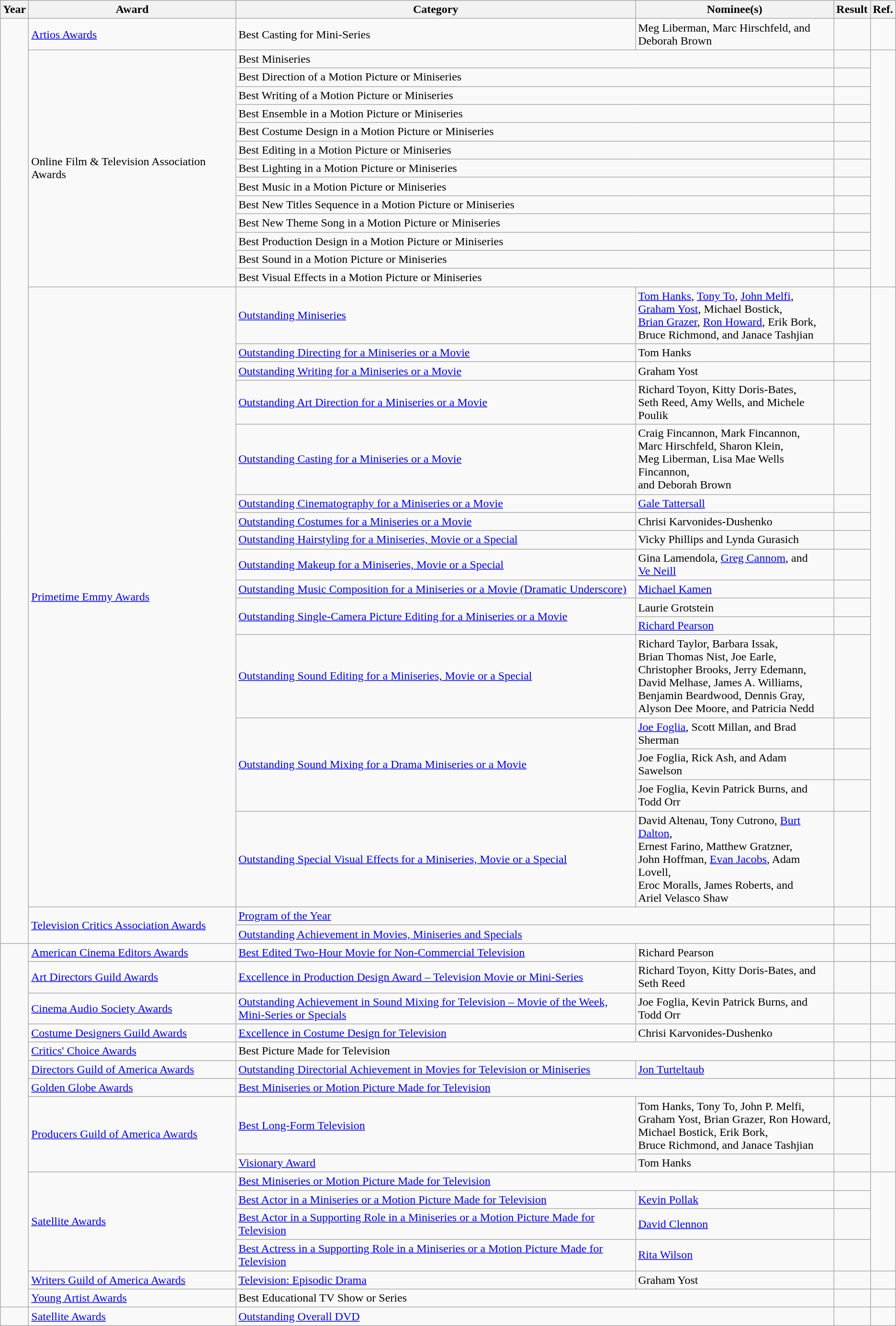<table class="wikitable sortable">
<tr>
<th>Year</th>
<th>Award</th>
<th>Category</th>
<th>Nominee(s)</th>
<th>Result</th>
<th>Ref.</th>
</tr>
<tr>
<td rowspan="33"></td>
<td><a href='#'>Artios Awards</a></td>
<td>Best Casting for Mini-Series</td>
<td>Meg Liberman, Marc Hirschfeld, and <br> Deborah Brown</td>
<td></td>
<td align="center"></td>
</tr>
<tr>
<td rowspan="13">Online Film & Television Association Awards</td>
<td colspan="2">Best Miniseries</td>
<td></td>
<td align="center" rowspan="13"></td>
</tr>
<tr>
<td colspan="2">Best Direction of a Motion Picture or Miniseries</td>
<td></td>
</tr>
<tr>
<td colspan="2">Best Writing of a Motion Picture or Miniseries</td>
<td></td>
</tr>
<tr>
<td colspan="2">Best Ensemble in a Motion Picture or Miniseries</td>
<td></td>
</tr>
<tr>
<td colspan="2">Best Costume Design in a Motion Picture or Miniseries</td>
<td></td>
</tr>
<tr>
<td colspan="2">Best Editing in a Motion Picture or Miniseries</td>
<td></td>
</tr>
<tr>
<td colspan="2">Best Lighting in a Motion Picture or Miniseries</td>
<td></td>
</tr>
<tr>
<td colspan="2">Best Music in a Motion Picture or Miniseries</td>
<td></td>
</tr>
<tr>
<td colspan="2">Best New Titles Sequence in a Motion Picture or Miniseries</td>
<td></td>
</tr>
<tr>
<td colspan="2">Best New Theme Song in a Motion Picture or Miniseries</td>
<td></td>
</tr>
<tr>
<td colspan="2">Best Production Design in a Motion Picture or Miniseries</td>
<td></td>
</tr>
<tr>
<td colspan="2">Best Sound in a Motion Picture or Miniseries</td>
<td></td>
</tr>
<tr>
<td colspan="2">Best Visual Effects in a Motion Picture or Miniseries</td>
<td></td>
</tr>
<tr>
<td rowspan="17"><a href='#'>Primetime Emmy Awards</a></td>
<td><a href='#'>Outstanding Miniseries</a></td>
<td><a href='#'>Tom Hanks</a>, <a href='#'>Tony To</a>, <a href='#'>John Melfi</a>, <br> <a href='#'>Graham Yost</a>, Michael Bostick, <br> <a href='#'>Brian Grazer</a>, <a href='#'>Ron Howard</a>, Erik Bork, <br> Bruce Richmond, and Janace Tashjian</td>
<td></td>
<td align="center" rowspan="17"></td>
</tr>
<tr>
<td><a href='#'>Outstanding Directing for a Miniseries or a Movie</a></td>
<td>Tom Hanks </td>
<td></td>
</tr>
<tr>
<td><a href='#'>Outstanding Writing for a Miniseries or a Movie</a></td>
<td>Graham Yost </td>
<td></td>
</tr>
<tr>
<td><a href='#'>Outstanding Art Direction for a Miniseries or a Movie</a></td>
<td>Richard Toyon, Kitty Doris-Bates, <br> Seth Reed, Amy Wells, and Michele Poulik <br> </td>
<td></td>
</tr>
<tr>
<td><a href='#'>Outstanding Casting for a Miniseries or a Movie</a></td>
<td>Craig Fincannon, Mark Fincannon, <br> Marc Hirschfeld, Sharon Klein, <br> Meg Liberman, Lisa Mae Wells Fincannon, <br> and Deborah Brown</td>
<td></td>
</tr>
<tr>
<td><a href='#'>Outstanding Cinematography for a Miniseries or a Movie</a></td>
<td><a href='#'>Gale Tattersall</a> </td>
<td></td>
</tr>
<tr>
<td><a href='#'>Outstanding Costumes for a Miniseries or a Movie</a></td>
<td>Chrisi Karvonides-Dushenko <br> </td>
<td></td>
</tr>
<tr>
<td><a href='#'>Outstanding Hairstyling for a Miniseries, Movie or a Special</a></td>
<td>Vicky Phillips and Lynda Gurasich</td>
<td></td>
</tr>
<tr>
<td><a href='#'>Outstanding Makeup for a Miniseries, Movie or a Special</a></td>
<td>Gina Lamendola, <a href='#'>Greg Cannom</a>, and <br> <a href='#'>Ve Neill</a></td>
<td></td>
</tr>
<tr>
<td><a href='#'>Outstanding Music Composition for a Miniseries or a Movie (Dramatic Underscore)</a></td>
<td><a href='#'>Michael Kamen</a> </td>
<td></td>
</tr>
<tr>
<td rowspan="2"><a href='#'>Outstanding Single-Camera Picture Editing for a Miniseries or a Movie</a></td>
<td>Laurie Grotstein </td>
<td></td>
</tr>
<tr>
<td><a href='#'>Richard Pearson</a> </td>
<td></td>
</tr>
<tr>
<td><a href='#'>Outstanding Sound Editing for a Miniseries, Movie or a Special</a></td>
<td>Richard Taylor, Barbara Issak, <br> Brian Thomas Nist, Joe Earle, <br> Christopher Brooks, Jerry Edemann, <br> David Melhase, James A. Williams, <br> Benjamin Beardwood, Dennis Gray, <br> Alyson Dee Moore, and Patricia Nedd <br> </td>
<td></td>
</tr>
<tr>
<td rowspan="3"><a href='#'>Outstanding Sound Mixing for a Drama Miniseries or a Movie</a></td>
<td><a href='#'>Joe Foglia</a>, Scott Millan, and Brad Sherman <br> </td>
<td></td>
</tr>
<tr>
<td>Joe Foglia, Rick Ash, and Adam Sawelson <br> </td>
<td></td>
</tr>
<tr>
<td>Joe Foglia, Kevin Patrick Burns, and <br> Todd Orr </td>
<td></td>
</tr>
<tr>
<td><a href='#'>Outstanding Special Visual Effects for a Miniseries, Movie or a Special</a></td>
<td>David Altenau, Tony Cutrono, <a href='#'>Burt Dalton</a>, <br> Ernest Farino, Matthew Gratzner, <br> John Hoffman, <a href='#'>Evan Jacobs</a>, Adam Lovell, <br> Eroc Moralls, James Roberts, and <br> Ariel Velasco Shaw </td>
<td></td>
</tr>
<tr>
<td rowspan="2"><a href='#'>Television Critics Association Awards</a></td>
<td colspan="2"><a href='#'>Program of the Year</a></td>
<td></td>
<td align="center" rowspan="2"></td>
</tr>
<tr>
<td colspan="2"><a href='#'>Outstanding Achievement in Movies, Miniseries and Specials</a></td>
<td></td>
</tr>
<tr>
<td rowspan="15"></td>
<td><a href='#'>American Cinema Editors Awards</a></td>
<td><a href='#'>Best Edited Two-Hour Movie for Non-Commercial Television</a></td>
<td>Richard Pearson </td>
<td></td>
<td align="center"></td>
</tr>
<tr>
<td><a href='#'>Art Directors Guild Awards</a></td>
<td><a href='#'>Excellence in Production Design Award – Television Movie or Mini-Series</a></td>
<td>Richard Toyon, Kitty Doris-Bates, and <br> Seth Reed</td>
<td></td>
<td align="center"></td>
</tr>
<tr>
<td><a href='#'>Cinema Audio Society Awards</a></td>
<td><a href='#'>Outstanding Achievement in Sound Mixing for Television – Movie of the Week, <br> Mini-Series or Specials</a></td>
<td>Joe Foglia, Kevin Patrick Burns, and <br> Todd Orr </td>
<td></td>
<td align="center"></td>
</tr>
<tr>
<td><a href='#'>Costume Designers Guild Awards</a></td>
<td><a href='#'>Excellence in Costume Design for Television</a></td>
<td>Chrisi Karvonides-Dushenko</td>
<td></td>
<td align="center"></td>
</tr>
<tr>
<td><a href='#'>Critics' Choice Awards</a></td>
<td colspan="2">Best Picture Made for Television</td>
<td></td>
<td align="center"></td>
</tr>
<tr>
<td><a href='#'>Directors Guild of America Awards</a></td>
<td><a href='#'>Outstanding Directorial Achievement in Movies for Television or Miniseries</a></td>
<td><a href='#'>Jon Turteltaub</a> </td>
<td></td>
<td align="center"></td>
</tr>
<tr>
<td><a href='#'>Golden Globe Awards</a></td>
<td colspan="2"><a href='#'>Best Miniseries or Motion Picture Made for Television</a></td>
<td></td>
<td align="center"></td>
</tr>
<tr>
<td rowspan="2"><a href='#'>Producers Guild of America Awards</a></td>
<td><a href='#'>Best Long-Form Television</a></td>
<td>Tom Hanks, Tony To, John P. Melfi, <br> Graham Yost, Brian Grazer, Ron Howard, <br> Michael Bostick, Erik Bork, <br> Bruce Richmond, and Janace Tashjian</td>
<td></td>
<td align="center" rowspan="2"></td>
</tr>
<tr>
<td><a href='#'>Visionary Award</a></td>
<td>Tom Hanks</td>
<td></td>
</tr>
<tr>
<td rowspan="4"><a href='#'>Satellite Awards</a></td>
<td colspan="2"><a href='#'>Best Miniseries or Motion Picture Made for Television</a></td>
<td></td>
<td align="center" rowspan="4"></td>
</tr>
<tr>
<td><a href='#'>Best Actor in a Miniseries or a Motion Picture Made for Television</a></td>
<td><a href='#'>Kevin Pollak</a></td>
<td></td>
</tr>
<tr>
<td><a href='#'>Best Actor in a Supporting Role in a Miniseries or a Motion Picture Made for Television</a></td>
<td><a href='#'>David Clennon</a></td>
<td></td>
</tr>
<tr>
<td><a href='#'>Best Actress in a Supporting Role in a Miniseries or a Motion Picture Made for Television</a></td>
<td><a href='#'>Rita Wilson</a></td>
<td></td>
</tr>
<tr>
<td><a href='#'>Writers Guild of America Awards</a></td>
<td><a href='#'>Television: Episodic Drama</a></td>
<td>Graham Yost </td>
<td></td>
<td align="center"></td>
</tr>
<tr>
<td><a href='#'>Young Artist Awards</a></td>
<td colspan="2">Best Educational TV Show or Series</td>
<td></td>
<td align="center"></td>
</tr>
<tr>
<td></td>
<td><a href='#'>Satellite Awards</a></td>
<td colspan="2"><a href='#'>Outstanding Overall DVD</a></td>
<td></td>
<td align="center"></td>
</tr>
</table>
